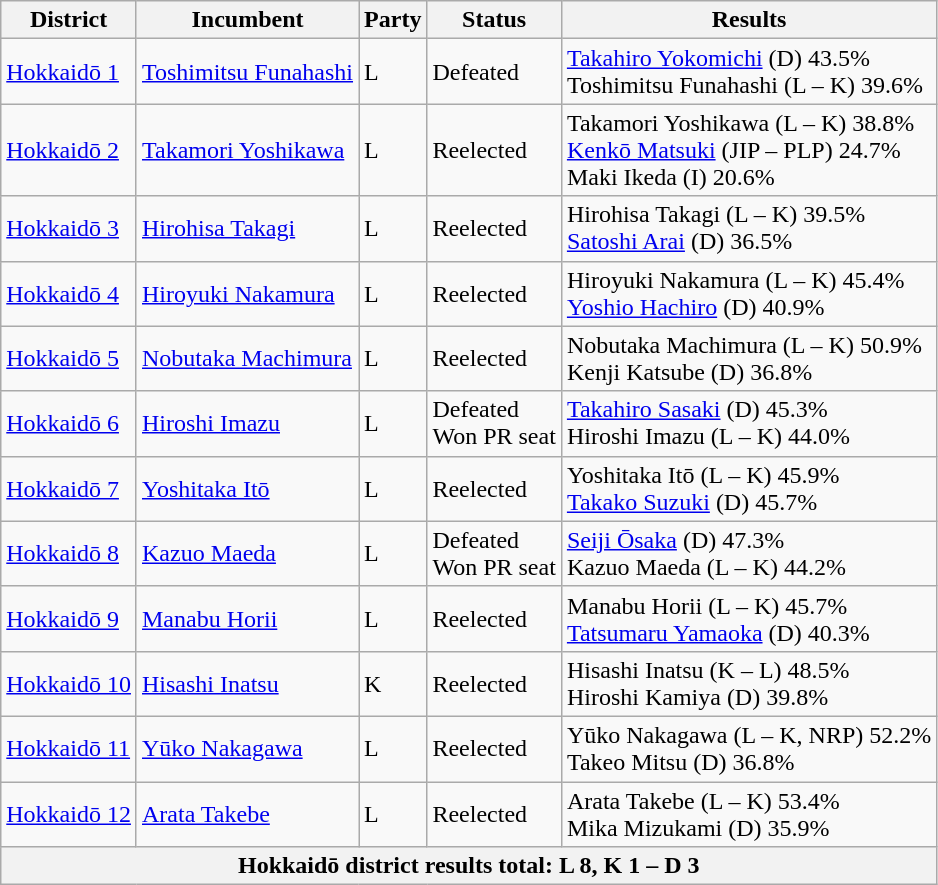<table class="wikitable">
<tr>
<th>District</th>
<th>Incumbent</th>
<th>Party</th>
<th>Status</th>
<th>Results</th>
</tr>
<tr>
<td><a href='#'>Hokkaidō 1</a></td>
<td><a href='#'>Toshimitsu Funahashi</a></td>
<td>L</td>
<td>Defeated</td>
<td><a href='#'>Takahiro Yokomichi</a> (D) 43.5%<br>Toshimitsu Funahashi (L – K) 39.6%</td>
</tr>
<tr>
<td><a href='#'>Hokkaidō 2</a></td>
<td><a href='#'>Takamori Yoshikawa</a></td>
<td>L</td>
<td>Reelected</td>
<td>Takamori Yoshikawa (L – K) 38.8%<br><a href='#'>Kenkō Matsuki</a> (JIP – PLP) 24.7%<br>Maki Ikeda (I) 20.6%</td>
</tr>
<tr>
<td><a href='#'>Hokkaidō 3</a></td>
<td><a href='#'>Hirohisa Takagi</a></td>
<td>L</td>
<td>Reelected</td>
<td>Hirohisa Takagi (L – K) 39.5%<br><a href='#'>Satoshi Arai</a> (D) 36.5%</td>
</tr>
<tr>
<td><a href='#'>Hokkaidō 4</a></td>
<td><a href='#'>Hiroyuki Nakamura</a></td>
<td>L</td>
<td>Reelected</td>
<td>Hiroyuki Nakamura (L – K) 45.4%<br><a href='#'>Yoshio Hachiro</a> (D) 40.9%</td>
</tr>
<tr>
<td><a href='#'>Hokkaidō 5</a></td>
<td><a href='#'>Nobutaka Machimura</a></td>
<td>L</td>
<td>Reelected</td>
<td>Nobutaka Machimura (L – K) 50.9%<br>Kenji Katsube (D) 36.8%</td>
</tr>
<tr>
<td><a href='#'>Hokkaidō 6</a></td>
<td><a href='#'>Hiroshi Imazu</a></td>
<td>L</td>
<td>Defeated<br>Won PR seat</td>
<td><a href='#'>Takahiro Sasaki</a> (D) 45.3%<br>Hiroshi Imazu (L – K) 44.0%</td>
</tr>
<tr>
<td><a href='#'>Hokkaidō 7</a></td>
<td><a href='#'>Yoshitaka Itō</a></td>
<td>L</td>
<td>Reelected</td>
<td>Yoshitaka Itō (L – K) 45.9%<br><a href='#'>Takako Suzuki</a> (D) 45.7%</td>
</tr>
<tr>
<td><a href='#'>Hokkaidō 8</a></td>
<td><a href='#'>Kazuo Maeda</a></td>
<td>L</td>
<td>Defeated<br>Won PR seat</td>
<td><a href='#'>Seiji Ōsaka</a> (D) 47.3%<br>Kazuo Maeda (L – K) 44.2%</td>
</tr>
<tr>
<td><a href='#'>Hokkaidō 9</a></td>
<td><a href='#'>Manabu Horii</a></td>
<td>L</td>
<td>Reelected</td>
<td>Manabu Horii (L – K) 45.7%<br><a href='#'>Tatsumaru Yamaoka</a> (D) 40.3%</td>
</tr>
<tr>
<td><a href='#'>Hokkaidō 10</a></td>
<td><a href='#'>Hisashi Inatsu</a></td>
<td>K</td>
<td>Reelected</td>
<td>Hisashi Inatsu (K – L) 48.5%<br>Hiroshi Kamiya (D) 39.8%</td>
</tr>
<tr>
<td><a href='#'>Hokkaidō 11</a></td>
<td><a href='#'>Yūko Nakagawa</a></td>
<td>L</td>
<td>Reelected</td>
<td>Yūko Nakagawa (L – K, NRP) 52.2%<br>Takeo Mitsu (D) 36.8%</td>
</tr>
<tr>
<td><a href='#'>Hokkaidō 12</a></td>
<td><a href='#'>Arata Takebe</a></td>
<td>L</td>
<td>Reelected</td>
<td>Arata Takebe (L – K) 53.4%<br>Mika Mizukami (D) 35.9%</td>
</tr>
<tr>
<th colspan="5">Hokkaidō district results total: L 8, K 1 – D 3</th>
</tr>
</table>
